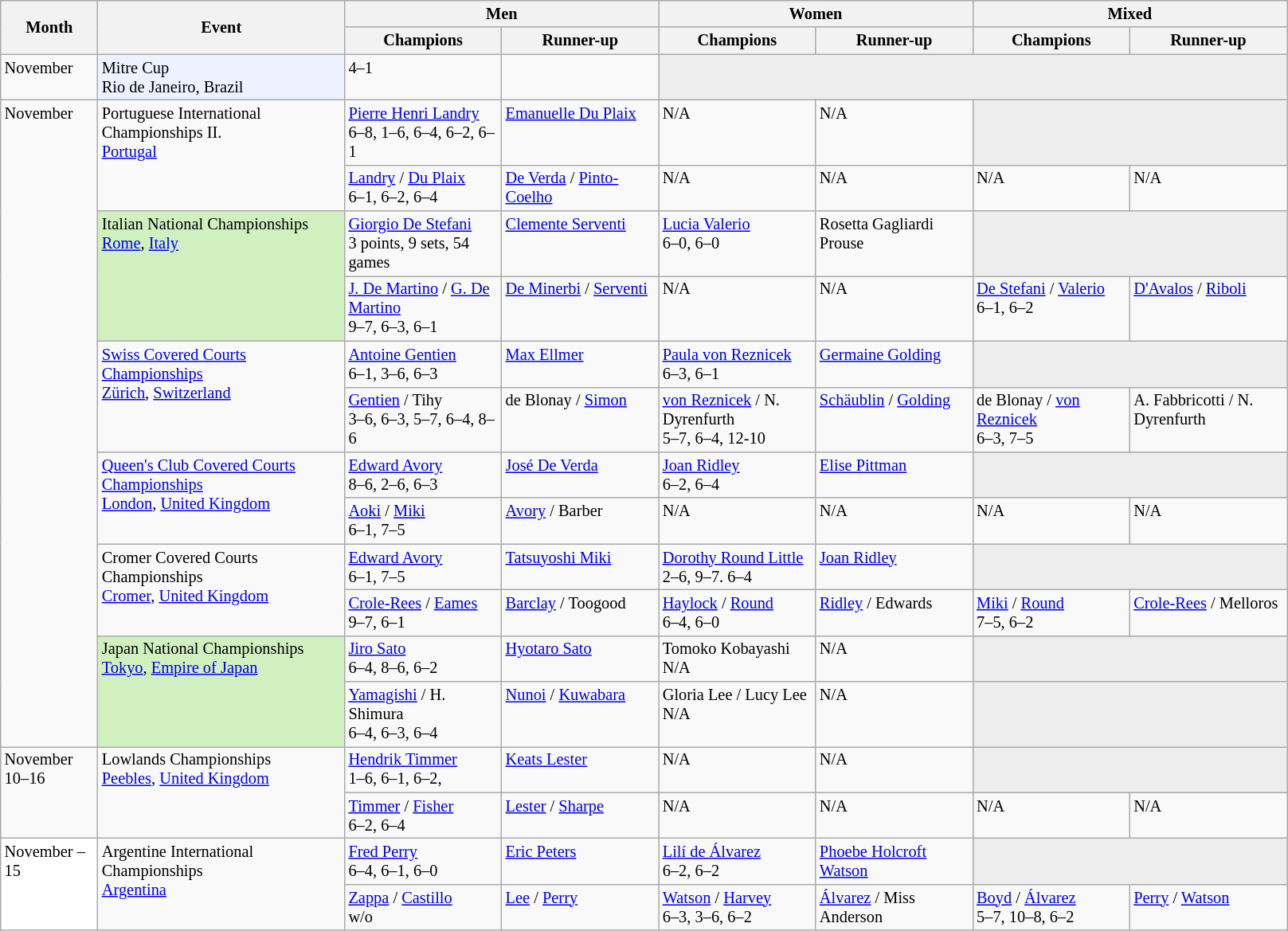<table class="wikitable" style="font-size:85%;">
<tr>
<th rowspan="2" style="width:75px;">Month</th>
<th rowspan="2" style="width:200px;">Event</th>
<th colspan="2" style="width:250px;">Men</th>
<th colspan="2" style="width:250px;">Women</th>
<th colspan="2" style="width:250px;">Mixed</th>
</tr>
<tr>
<th style="width:125px;">Champions</th>
<th style="width:125px;">Runner-up</th>
<th style="width:125px;">Champions</th>
<th style="width:125px;">Runner-up</th>
<th style="width:125px;">Champions</th>
<th style="width:125px;">Runner-up</th>
</tr>
<tr valign=top>
<td>November</td>
<td style="background:#ECF2FF;">Mitre Cup<br>Rio de Janeiro, Brazil</td>
<td><strong></strong> 4–1</td>
<td></td>
<td style="background:#ededed;" colspan="4"></td>
</tr>
<tr valign=top>
<td rowspan="12">November</td>
<td rowspan="2">Portuguese International Championships II.<br><a href='#'>Portugal</a></td>
<td> <a href='#'>Pierre Henri Landry</a><br>6–8, 1–6, 6–4, 6–2, 6–1</td>
<td> <a href='#'>Emanuelle Du Plaix</a></td>
<td>N/A</td>
<td>N/A</td>
<td style="background:#ededed;" colspan="2"></td>
</tr>
<tr valign=top>
<td> <a href='#'>Landry</a> /  <a href='#'>Du Plaix</a><br>6–1, 6–2, 6–4</td>
<td> <a href='#'>De Verda</a> /  <a href='#'>Pinto-Coelho</a></td>
<td>N/A</td>
<td>N/A</td>
<td>N/A</td>
<td>N/A</td>
</tr>
<tr valign=top>
<td rowspan=2 style="background:#d0f0c0">Italian National Championships<br><a href='#'>Rome</a>, <a href='#'>Italy</a></td>
<td> <a href='#'>Giorgio De Stefani</a><br>3 points, 9 sets, 54 games</td>
<td> <a href='#'>Clemente Serventi</a></td>
<td> <a href='#'>Lucia Valerio</a><br>6–0, 6–0</td>
<td> Rosetta Gagliardi Prouse</td>
<td style="background:#ededed;" colspan="2"></td>
</tr>
<tr valign=top>
<td> <a href='#'>J. De Martino</a> /  <a href='#'>G. De Martino</a><br>9–7, 6–3, 6–1</td>
<td> <a href='#'>De Minerbi</a> /  <a href='#'>Serventi</a></td>
<td>N/A</td>
<td>N/A</td>
<td> <a href='#'>De Stefani</a> /  <a href='#'>Valerio</a><br>6–1, 6–2</td>
<td> <a href='#'>D'Avalos</a> /  <a href='#'>Riboli</a></td>
</tr>
<tr valign=top>
<td rowspan=2><a href='#'>Swiss Covered Courts Championships</a><br><a href='#'>Zürich</a>, <a href='#'>Switzerland</a></td>
<td> <a href='#'>Antoine Gentien</a><br>6–1, 3–6, 6–3</td>
<td> <a href='#'>Max Ellmer</a></td>
<td> <a href='#'>Paula von Reznicek</a><br>6–3, 6–1</td>
<td> <a href='#'>Germaine Golding</a></td>
<td style="background:#ededed;" colspan="2"></td>
</tr>
<tr valign=top>
<td> <a href='#'>Gentien</a> / Tihy<br>3–6, 6–3, 5–7, 6–4, 8–6</td>
<td> de Blonay /  <a href='#'>Simon</a></td>
<td> <a href='#'>von Reznicek</a> /  N. Dyrenfurth<br>5–7, 6–4, 12-10</td>
<td> <a href='#'>Schäublin</a> /  <a href='#'>Golding</a></td>
<td> de Blonay /  <a href='#'>von Reznicek</a><br>6–3, 7–5</td>
<td> A. Fabbricotti /  N. Dyrenfurth</td>
</tr>
<tr valign=top>
<td rowspan=2><a href='#'>Queen's Club Covered Courts Championships</a><br><a href='#'>London</a>, <a href='#'>United Kingdom</a></td>
<td> <a href='#'>Edward Avory</a><br>8–6, 2–6, 6–3</td>
<td> <a href='#'>José De Verda</a></td>
<td> <a href='#'>Joan Ridley</a><br>6–2, 6–4</td>
<td> <a href='#'>Elise Pittman</a></td>
<td style="background:#ededed;" colspan="2"></td>
</tr>
<tr valign=top>
<td> <a href='#'>Aoki</a> /  <a href='#'>Miki</a><br>6–1, 7–5</td>
<td> <a href='#'>Avory</a> / Barber</td>
<td>N/A</td>
<td>N/A</td>
<td>N/A</td>
<td>N/A</td>
</tr>
<tr valign=top>
<td rowspan=2>Cromer Covered Courts Championships<br><a href='#'>Cromer</a>, <a href='#'>United Kingdom</a></td>
<td> <a href='#'>Edward Avory</a><br>6–1, 7–5</td>
<td> <a href='#'>Tatsuyoshi Miki</a></td>
<td> <a href='#'>Dorothy Round Little</a><br>2–6, 9–7. 6–4</td>
<td> <a href='#'>Joan Ridley</a></td>
<td style="background:#ededed;" colspan="2"></td>
</tr>
<tr valign=top>
<td> <a href='#'>Crole-Rees</a> /  <a href='#'>Eames</a><br>9–7, 6–1</td>
<td> <a href='#'>Barclay</a> / Toogood</td>
<td> <a href='#'>Haylock</a> /  <a href='#'>Round</a><br>6–4, 6–0</td>
<td> <a href='#'>Ridley</a> / Edwards</td>
<td> <a href='#'>Miki</a> /  <a href='#'>Round</a><br>7–5, 6–2</td>
<td> <a href='#'>Crole-Rees</a> / Melloros</td>
</tr>
<tr valign=top>
<td rowspan="2" style="background:#d0f0c0">Japan National Championships<br><a href='#'>Tokyo</a>, <a href='#'>Empire of Japan</a></td>
<td> <a href='#'>Jiro Sato</a><br>6–4, 8–6, 6–2</td>
<td> <a href='#'>Hyotaro Sato</a></td>
<td> Tomoko Kobayashi<br>N/A</td>
<td>N/A</td>
<td style="background:#ededed;" colspan="2"></td>
</tr>
<tr valign=top>
<td> <a href='#'>Yamagishi</a> / H. Shimura<br>6–4, 6–3, 6–4</td>
<td> <a href='#'>Nunoi</a> / <a href='#'>Kuwabara</a></td>
<td> Gloria Lee /  Lucy Lee<br>N/A</td>
<td>N/A</td>
<td style="background:#ededed;" colspan="2"></td>
</tr>
<tr valign=top>
<td rowspan="2">November 10–16</td>
<td rowspan="2">Lowlands Championships<br><a href='#'>Peebles</a>, <a href='#'>United Kingdom</a></td>
<td> <a href='#'>Hendrik Timmer</a><br>1–6, 6–1, 6–2,</td>
<td> <a href='#'>Keats Lester</a></td>
<td>N/A</td>
<td>N/A</td>
<td style="background:#ededed;" colspan="2"></td>
</tr>
<tr valign=top>
<td> <a href='#'>Timmer</a> /  <a href='#'>Fisher</a><br>6–2, 6–4</td>
<td> <a href='#'>Lester</a> /  <a href='#'>Sharpe</a></td>
<td>N/A</td>
<td>N/A</td>
<td>N/A</td>
<td>N/A</td>
</tr>
<tr valign=top>
<td rowspan="2" style="background:#fff;">November –15</td>
<td rowspan="2">Argentine International Championships<br><a href='#'>Argentina</a></td>
<td> <a href='#'>Fred Perry</a><br>6–4, 6–1, 6–0</td>
<td> <a href='#'>Eric Peters</a></td>
<td> <a href='#'>Lilí de Álvarez</a><br>6–2, 6–2</td>
<td> <a href='#'>Phoebe Holcroft Watson</a></td>
<td style="background:#ededed;" colspan="2"></td>
</tr>
<tr valign=top>
<td> <a href='#'>Zappa</a> / <a href='#'>Castillo</a><br>w/o</td>
<td> <a href='#'>Lee</a> / <a href='#'>Perry</a></td>
<td> <a href='#'>Watson</a> / <a href='#'>Harvey</a><br>6–3, 3–6, 6–2</td>
<td> <a href='#'>Álvarez</a> / Miss Anderson</td>
<td> <a href='#'>Boyd</a> /  <a href='#'>Álvarez</a><br>5–7, 10–8, 6–2</td>
<td> <a href='#'>Perry</a> / <a href='#'>Watson</a></td>
</tr>
</table>
